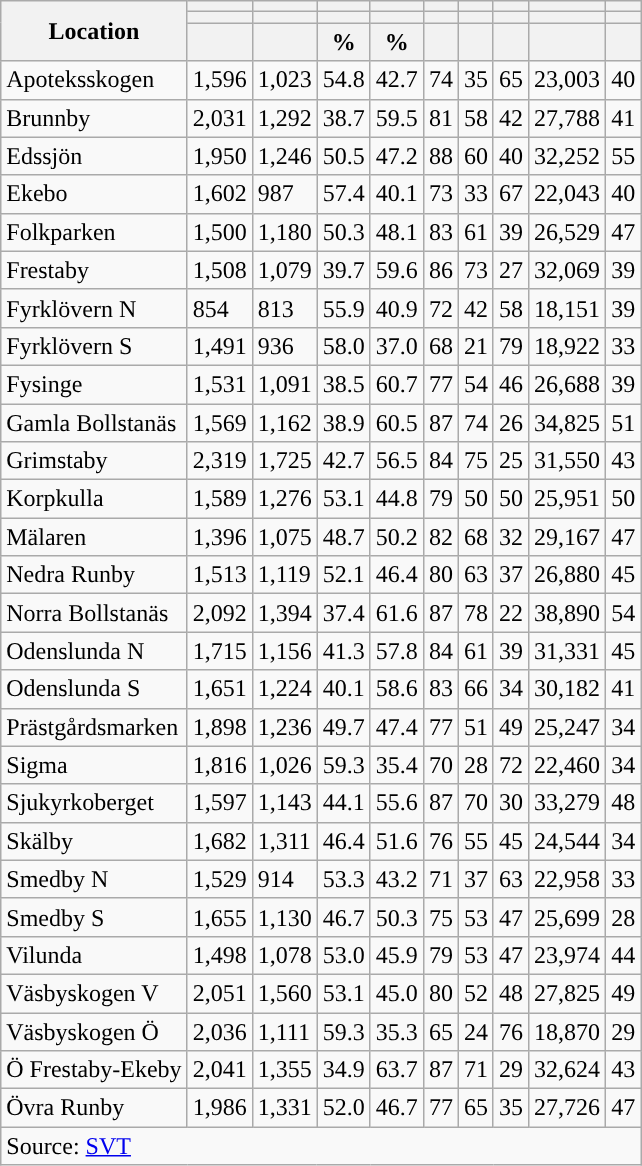<table role="presentation" class="wikitable sortable mw-collapsible mw-collapsed">
<tr>
<th rowspan="3">Location</th>
<th></th>
<th></th>
<th></th>
<th></th>
<th></th>
<th></th>
<th></th>
<th></th>
<th></th>
</tr>
<tr>
<th></th>
<th></th>
<th style="background:"></th>
<th style="background:"></th>
<th></th>
<th></th>
<th></th>
<th></th>
<th></th>
</tr>
<tr>
<th data-sort-type="number"></th>
<th data-sort-type="number"></th>
<th data-sort-type="number">%</th>
<th data-sort-type="number">%</th>
<th data-sort-type="number"></th>
<th data-sort-type="number"></th>
<th data-sort-type="number"></th>
<th data-sort-type="number"></th>
<th data-sort-type="number"></th>
</tr>
<tr>
<td align="left">Apoteksskogen</td>
<td>1,596</td>
<td>1,023</td>
<td>54.8</td>
<td>42.7</td>
<td>74</td>
<td>35</td>
<td>65</td>
<td>23,003</td>
<td>40</td>
</tr>
<tr>
<td align="left">Brunnby</td>
<td>2,031</td>
<td>1,292</td>
<td>38.7</td>
<td>59.5</td>
<td>81</td>
<td>58</td>
<td>42</td>
<td>27,788</td>
<td>41</td>
</tr>
<tr>
<td align="left">Edssjön</td>
<td>1,950</td>
<td>1,246</td>
<td>50.5</td>
<td>47.2</td>
<td>88</td>
<td>60</td>
<td>40</td>
<td>32,252</td>
<td>55</td>
</tr>
<tr>
<td align="left">Ekebo</td>
<td>1,602</td>
<td>987</td>
<td>57.4</td>
<td>40.1</td>
<td>73</td>
<td>33</td>
<td>67</td>
<td>22,043</td>
<td>40</td>
</tr>
<tr>
<td align="left">Folkparken</td>
<td>1,500</td>
<td>1,180</td>
<td>50.3</td>
<td>48.1</td>
<td>83</td>
<td>61</td>
<td>39</td>
<td>26,529</td>
<td>47</td>
</tr>
<tr>
<td align="left">Frestaby</td>
<td>1,508</td>
<td>1,079</td>
<td>39.7</td>
<td>59.6</td>
<td>86</td>
<td>73</td>
<td>27</td>
<td>32,069</td>
<td>39</td>
</tr>
<tr>
<td align="left">Fyrklövern N</td>
<td>854</td>
<td>813</td>
<td>55.9</td>
<td>40.9</td>
<td>72</td>
<td>42</td>
<td>58</td>
<td>18,151</td>
<td>39</td>
</tr>
<tr>
<td align="left">Fyrklövern S</td>
<td>1,491</td>
<td>936</td>
<td>58.0</td>
<td>37.0</td>
<td>68</td>
<td>21</td>
<td>79</td>
<td>18,922</td>
<td>33</td>
</tr>
<tr>
<td align="left">Fysinge</td>
<td>1,531</td>
<td>1,091</td>
<td>38.5</td>
<td>60.7</td>
<td>77</td>
<td>54</td>
<td>46</td>
<td>26,688</td>
<td>39</td>
</tr>
<tr>
<td align="left">Gamla Bollstanäs</td>
<td>1,569</td>
<td>1,162</td>
<td>38.9</td>
<td>60.5</td>
<td>87</td>
<td>74</td>
<td>26</td>
<td>34,825</td>
<td>51</td>
</tr>
<tr>
<td align="left">Grimstaby</td>
<td>2,319</td>
<td>1,725</td>
<td>42.7</td>
<td>56.5</td>
<td>84</td>
<td>75</td>
<td>25</td>
<td>31,550</td>
<td>43</td>
</tr>
<tr>
<td align="left">Korpkulla</td>
<td>1,589</td>
<td>1,276</td>
<td>53.1</td>
<td>44.8</td>
<td>79</td>
<td>50</td>
<td>50</td>
<td>25,951</td>
<td>50</td>
</tr>
<tr>
<td align="left">Mälaren</td>
<td>1,396</td>
<td>1,075</td>
<td>48.7</td>
<td>50.2</td>
<td>82</td>
<td>68</td>
<td>32</td>
<td>29,167</td>
<td>47</td>
</tr>
<tr>
<td align="left">Nedra Runby</td>
<td>1,513</td>
<td>1,119</td>
<td>52.1</td>
<td>46.4</td>
<td>80</td>
<td>63</td>
<td>37</td>
<td>26,880</td>
<td>45</td>
</tr>
<tr>
<td align="left">Norra Bollstanäs</td>
<td>2,092</td>
<td>1,394</td>
<td>37.4</td>
<td>61.6</td>
<td>87</td>
<td>78</td>
<td>22</td>
<td>38,890</td>
<td>54</td>
</tr>
<tr>
<td align="left">Odenslunda N</td>
<td>1,715</td>
<td>1,156</td>
<td>41.3</td>
<td>57.8</td>
<td>84</td>
<td>61</td>
<td>39</td>
<td>31,331</td>
<td>45</td>
</tr>
<tr>
<td align="left">Odenslunda S</td>
<td>1,651</td>
<td>1,224</td>
<td>40.1</td>
<td>58.6</td>
<td>83</td>
<td>66</td>
<td>34</td>
<td>30,182</td>
<td>41</td>
</tr>
<tr>
<td align="left">Prästgårdsmarken</td>
<td>1,898</td>
<td>1,236</td>
<td>49.7</td>
<td>47.4</td>
<td>77</td>
<td>51</td>
<td>49</td>
<td>25,247</td>
<td>34</td>
</tr>
<tr>
<td align="left">Sigma</td>
<td>1,816</td>
<td>1,026</td>
<td>59.3</td>
<td>35.4</td>
<td>70</td>
<td>28</td>
<td>72</td>
<td>22,460</td>
<td>34</td>
</tr>
<tr>
<td align="left">Sjukyrkoberget</td>
<td>1,597</td>
<td>1,143</td>
<td>44.1</td>
<td>55.6</td>
<td>87</td>
<td>70</td>
<td>30</td>
<td>33,279</td>
<td>48</td>
</tr>
<tr>
<td align="left">Skälby</td>
<td>1,682</td>
<td>1,311</td>
<td>46.4</td>
<td>51.6</td>
<td>76</td>
<td>55</td>
<td>45</td>
<td>24,544</td>
<td>34</td>
</tr>
<tr>
<td align="left">Smedby N</td>
<td>1,529</td>
<td>914</td>
<td>53.3</td>
<td>43.2</td>
<td>71</td>
<td>37</td>
<td>63</td>
<td>22,958</td>
<td>33</td>
</tr>
<tr>
<td align="left">Smedby S</td>
<td>1,655</td>
<td>1,130</td>
<td>46.7</td>
<td>50.3</td>
<td>75</td>
<td>53</td>
<td>47</td>
<td>25,699</td>
<td>28</td>
</tr>
<tr>
<td align="left">Vilunda</td>
<td>1,498</td>
<td>1,078</td>
<td>53.0</td>
<td>45.9</td>
<td>79</td>
<td>53</td>
<td>47</td>
<td>23,974</td>
<td>44</td>
</tr>
<tr>
<td align="left">Väsbyskogen V</td>
<td>2,051</td>
<td>1,560</td>
<td>53.1</td>
<td>45.0</td>
<td>80</td>
<td>52</td>
<td>48</td>
<td>27,825</td>
<td>49</td>
</tr>
<tr>
<td align="left">Väsbyskogen Ö</td>
<td>2,036</td>
<td>1,111</td>
<td>59.3</td>
<td>35.3</td>
<td>65</td>
<td>24</td>
<td>76</td>
<td>18,870</td>
<td>29</td>
</tr>
<tr>
<td align="left">Ö Frestaby-Ekeby</td>
<td>2,041</td>
<td>1,355</td>
<td>34.9</td>
<td>63.7</td>
<td>87</td>
<td>71</td>
<td>29</td>
<td>32,624</td>
<td>43</td>
</tr>
<tr>
<td align="left">Övra Runby</td>
<td>1,986</td>
<td>1,331</td>
<td>52.0</td>
<td>46.7</td>
<td>77</td>
<td>65</td>
<td>35</td>
<td>27,726</td>
<td>47</td>
</tr>
<tr>
<td colspan="10" align="left">Source: <a href='#'>SVT</a></td>
</tr>
</table>
